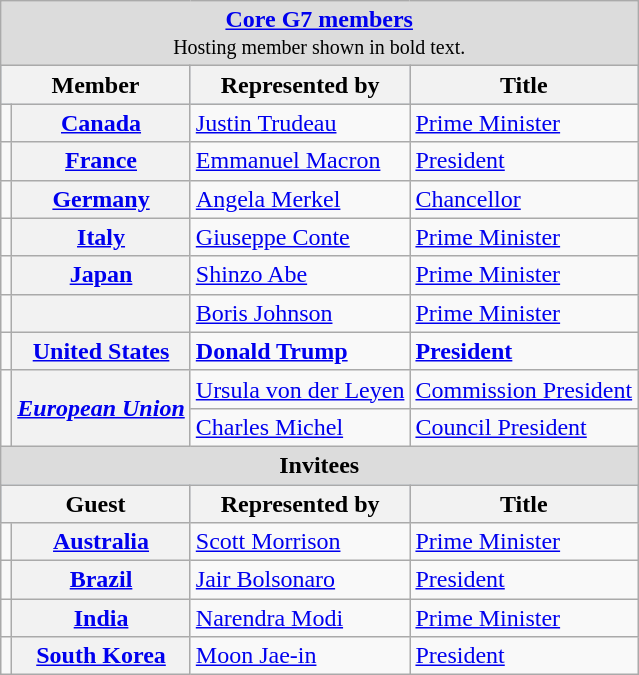<table class="wikitable plainrowheaders">
<tr>
<td colspan="4" style="text-align: center; background:Gainsboro"><strong><a href='#'>Core G7 members</a></strong><br><small>Hosting member shown in bold text.</small></td>
</tr>
<tr style="background:LightSteelBlue; text-align:center;">
<th scope="col" colspan=2>Member</th>
<th scope="col">Represented by</th>
<th scope="col">Title</th>
</tr>
<tr>
<td></td>
<th scope="row"><a href='#'>Canada</a></th>
<td><a href='#'>Justin Trudeau</a></td>
<td><a href='#'>Prime Minister</a></td>
</tr>
<tr>
<td></td>
<th scope="row"><a href='#'>France</a></th>
<td><a href='#'>Emmanuel Macron</a></td>
<td><a href='#'>President</a></td>
</tr>
<tr>
<td></td>
<th scope="row"><a href='#'>Germany</a></th>
<td><a href='#'>Angela Merkel</a></td>
<td><a href='#'>Chancellor</a></td>
</tr>
<tr>
<td></td>
<th scope="row"><a href='#'>Italy</a></th>
<td><a href='#'>Giuseppe Conte</a></td>
<td><a href='#'>Prime Minister</a></td>
</tr>
<tr>
<td></td>
<th scope="row"><a href='#'>Japan</a></th>
<td><a href='#'>Shinzo Abe</a></td>
<td><a href='#'>Prime Minister</a></td>
</tr>
<tr>
<td></td>
<th scope="row"></th>
<td><a href='#'>Boris Johnson</a></td>
<td><a href='#'>Prime Minister</a></td>
</tr>
<tr>
<td></td>
<th scope="row"><strong><a href='#'>United States</a></strong></th>
<td><strong><a href='#'>Donald Trump</a></strong></td>
<td><strong><a href='#'>President</a></strong></td>
</tr>
<tr>
<td rowspan="2"></td>
<th scope="row" rowspan="2"><em><a href='#'>European Union</a></em></th>
<td><a href='#'>Ursula von der Leyen</a></td>
<td><a href='#'>Commission President</a></td>
</tr>
<tr>
<td><a href='#'>Charles Michel</a></td>
<td><a href='#'>Council President</a></td>
</tr>
<tr>
<td colspan="4" style="text-align: center; background:Gainsboro"><strong>Invitees</strong></td>
</tr>
<tr style="background:LightSteelBlue; text-align:center;">
<th scope="col" colspan=2>Guest</th>
<th scope="col">Represented by</th>
<th scope="col">Title</th>
</tr>
<tr>
<td></td>
<th scope="row"><a href='#'>Australia</a></th>
<td><a href='#'>Scott Morrison</a></td>
<td><a href='#'>Prime Minister</a></td>
</tr>
<tr>
<td></td>
<th scope="row"><a href='#'>Brazil</a></th>
<td><a href='#'>Jair Bolsonaro</a></td>
<td><a href='#'>President</a></td>
</tr>
<tr>
<td></td>
<th scope="row"><a href='#'>India</a></th>
<td><a href='#'>Narendra Modi</a></td>
<td><a href='#'>Prime Minister</a></td>
</tr>
<tr>
<td></td>
<th scope="row"><a href='#'>South Korea</a></th>
<td><a href='#'>Moon Jae-in</a></td>
<td><a href='#'>President</a></td>
</tr>
</table>
